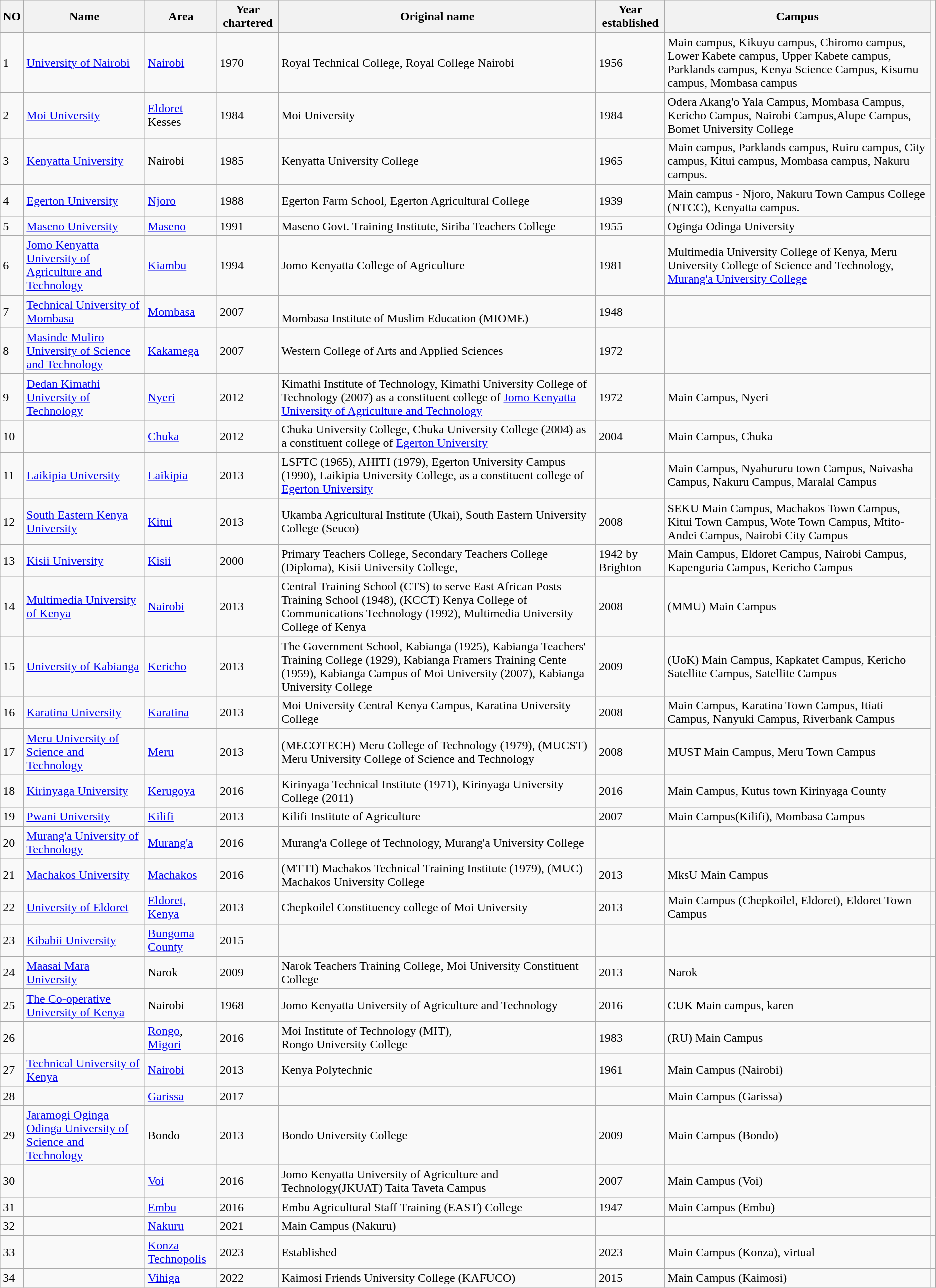<table class="wikitable sortable">
<tr>
<th>NO</th>
<th>Name</th>
<th>Area</th>
<th>Year chartered</th>
<th>Original name</th>
<th>Year established</th>
<th>Campus</th>
</tr>
<tr>
<td>1</td>
<td><a href='#'>University of Nairobi</a></td>
<td><a href='#'>Nairobi</a></td>
<td>1970</td>
<td>Royal Technical College, Royal College Nairobi</td>
<td>1956</td>
<td>Main campus, Kikuyu campus, Chiromo campus, Lower Kabete campus, Upper Kabete campus, Parklands campus, Kenya Science Campus, Kisumu campus, Mombasa campus</td>
</tr>
<tr>
<td>2</td>
<td><a href='#'>Moi University</a></td>
<td><a href='#'>Eldoret</a> Kesses</td>
<td>1984</td>
<td>Moi University</td>
<td>1984</td>
<td>Odera Akang'o Yala Campus, Mombasa Campus, Kericho Campus, Nairobi Campus,Alupe Campus, Bomet University College</td>
</tr>
<tr>
<td>3</td>
<td><a href='#'>Kenyatta University</a></td>
<td>Nairobi </td>
<td>1985</td>
<td>Kenyatta University College</td>
<td>1965</td>
<td>Main campus, Parklands campus, Ruiru campus, City campus, Kitui campus, Mombasa campus, Nakuru campus.</td>
</tr>
<tr>
<td>4</td>
<td><a href='#'>Egerton University</a></td>
<td><a href='#'>Njoro</a></td>
<td>1988</td>
<td>Egerton Farm School, Egerton Agricultural College</td>
<td>1939</td>
<td>Main campus - Njoro, Nakuru Town Campus College (NTCC), Kenyatta campus.</td>
</tr>
<tr>
<td>5</td>
<td><a href='#'>Maseno University</a></td>
<td><a href='#'>Maseno</a></td>
<td>1991</td>
<td>Maseno Govt. Training Institute, Siriba Teachers College</td>
<td>1955</td>
<td>Oginga Odinga University</td>
</tr>
<tr>
<td>6</td>
<td><a href='#'>Jomo Kenyatta University of Agriculture and Technology</a></td>
<td><a href='#'>Kiambu</a></td>
<td>1994</td>
<td>Jomo Kenyatta College of Agriculture</td>
<td>1981</td>
<td>Multimedia University College of Kenya, Meru University College of Science and Technology, <a href='#'>Murang'a University College</a></td>
</tr>
<tr>
<td>7</td>
<td><a href='#'>Technical University of Mombasa</a></td>
<td><a href='#'>Mombasa</a></td>
<td>2007</td>
<td><br>Mombasa Institute of Muslim Education (MIOME)</td>
<td>1948</td>
<td></td>
</tr>
<tr>
<td>8</td>
<td><a href='#'>Masinde Muliro University of Science and Technology</a></td>
<td><a href='#'>Kakamega</a></td>
<td>2007</td>
<td>Western College of Arts and Applied Sciences</td>
<td>1972</td>
<td Constituent colleges, Kibabii University College, Main campus, Kakamega></td>
</tr>
<tr>
<td>9</td>
<td><a href='#'>Dedan Kimathi University of Technology</a></td>
<td><a href='#'>Nyeri</a></td>
<td>2012</td>
<td>Kimathi Institute of Technology, Kimathi University College of Technology (2007) as a constituent college of <a href='#'>Jomo Kenyatta University of Agriculture and Technology</a></td>
<td>1972</td>
<td>Main Campus, Nyeri</td>
</tr>
<tr>
<td>10</td>
<td></td>
<td><a href='#'>Chuka</a></td>
<td>2012</td>
<td>Chuka University College, Chuka University College (2004) as a constituent college of <a href='#'>Egerton University</a></td>
<td>2004</td>
<td>Main Campus, Chuka</td>
</tr>
<tr>
<td>11</td>
<td><a href='#'>Laikipia University</a></td>
<td><a href='#'>Laikipia</a></td>
<td>2013</td>
<td>LSFTC (1965), AHITI (1979), Egerton University Campus (1990), Laikipia University College, as a constituent college of <a href='#'>Egerton University</a></td>
<td></td>
<td>Main Campus, Nyahururu town Campus, Naivasha Campus, Nakuru Campus, Maralal Campus</td>
</tr>
<tr>
<td>12</td>
<td><a href='#'>South Eastern Kenya University</a></td>
<td><a href='#'>Kitui</a></td>
<td>2013</td>
<td>Ukamba Agricultural Institute (Ukai), South Eastern University College (Seuco)</td>
<td>2008</td>
<td>SEKU Main Campus, Machakos Town Campus, Kitui Town Campus, Wote Town Campus, Mtito-Andei Campus, Nairobi City Campus</td>
</tr>
<tr>
<td>13</td>
<td><a href='#'>Kisii University</a></td>
<td><a href='#'>Kisii</a></td>
<td>2000</td>
<td>Primary Teachers College, Secondary Teachers College (Diploma), Kisii University College,</td>
<td>1942 by Brighton</td>
<td>Main Campus, Eldoret Campus, Nairobi Campus, Kapenguria Campus, Kericho Campus</td>
</tr>
<tr>
<td>14</td>
<td><a href='#'>Multimedia University of Kenya</a></td>
<td><a href='#'>Nairobi</a></td>
<td>2013</td>
<td>Central Training School (CTS) to serve East African Posts Training School (1948), (KCCT) Kenya College of Communications Technology (1992), Multimedia University College of Kenya</td>
<td>2008</td>
<td>(MMU) Main Campus</td>
</tr>
<tr>
<td>15</td>
<td><a href='#'>University of Kabianga</a></td>
<td><a href='#'>Kericho</a></td>
<td>2013</td>
<td>The Government School, Kabianga (1925), Kabianga Teachers' Training College (1929), Kabianga Framers Training Cente (1959), Kabianga Campus of Moi University (2007), Kabianga University College</td>
<td>2009</td>
<td>(UoK) Main Campus, Kapkatet Campus, Kericho Satellite Campus, Satellite Campus</td>
</tr>
<tr>
<td>16</td>
<td><a href='#'>Karatina University</a></td>
<td><a href='#'>Karatina</a></td>
<td>2013</td>
<td>Moi University Central Kenya Campus, Karatina University College</td>
<td>2008</td>
<td>Main Campus, Karatina Town Campus, Itiati Campus, Nanyuki Campus, Riverbank Campus</td>
</tr>
<tr>
<td>17</td>
<td><a href='#'>Meru University of Science and Technology</a></td>
<td><a href='#'>Meru</a></td>
<td>2013</td>
<td>(MECOTECH) Meru College of Technology (1979), (MUCST) Meru University College of Science and Technology</td>
<td>2008</td>
<td>MUST Main Campus, Meru Town Campus</td>
</tr>
<tr>
<td>18</td>
<td><a href='#'>Kirinyaga University</a></td>
<td><a href='#'>Kerugoya</a></td>
<td>2016</td>
<td>Kirinyaga Technical Institute (1971), Kirinyaga University College (2011)</td>
<td>2016</td>
<td>Main Campus, Kutus town Kirinyaga County</td>
</tr>
<tr>
<td>19</td>
<td><a href='#'>Pwani University</a></td>
<td><a href='#'>Kilifi</a></td>
<td>2013</td>
<td>Kilifi Institute of Agriculture</td>
<td>2007</td>
<td>Main Campus(Kilifi), Mombasa Campus</td>
</tr>
<tr>
<td>20</td>
<td><a href='#'>Murang'a University of Technology</a></td>
<td><a href='#'>Murang'a</a></td>
<td>2016</td>
<td>Murang'a College of Technology, Murang'a University College</td>
<td></td>
<td></td>
</tr>
<tr>
<td>21</td>
<td><a href='#'>Machakos University</a></td>
<td><a href='#'>Machakos</a></td>
<td>2016</td>
<td>(MTTI) Machakos Technical Training Institute (1979), (MUC) Machakos University College</td>
<td>2013</td>
<td>MksU Main Campus</td>
<td></td>
</tr>
<tr>
<td>22</td>
<td><a href='#'>University of Eldoret</a></td>
<td><a href='#'>Eldoret, Kenya</a></td>
<td>2013</td>
<td>Chepkoilel Constituency college of Moi University</td>
<td>2013</td>
<td>Main Campus (Chepkoilel, Eldoret), Eldoret Town Campus</td>
<td></td>
</tr>
<tr>
<td>23</td>
<td><a href='#'>Kibabii University</a></td>
<td><a href='#'>Bungoma County</a></td>
<td>2015</td>
<td></td>
<td></td>
<td></td>
<td></td>
</tr>
<tr>
<td>24</td>
<td><a href='#'>Maasai Mara University</a></td>
<td>Narok</td>
<td>2009</td>
<td>Narok Teachers Training College, Moi University Constituent College</td>
<td>2013</td>
<td>Narok</td>
</tr>
<tr>
<td>25</td>
<td><a href='#'>The Co-operative University of Kenya</a></td>
<td>Nairobi</td>
<td>1968</td>
<td>Jomo Kenyatta University of Agriculture and Technology</td>
<td>2016</td>
<td>CUK Main campus, karen</td>
</tr>
<tr>
<td>26</td>
<td></td>
<td><a href='#'>Rongo</a>, <a href='#'>Migori</a></td>
<td>2016</td>
<td>Moi Institute of Technology (MIT),<br>Rongo University College</td>
<td>1983</td>
<td>(RU) Main Campus</td>
</tr>
<tr>
<td>27</td>
<td><a href='#'>Technical University of Kenya</a></td>
<td><a href='#'>Nairobi</a></td>
<td>2013</td>
<td>Kenya Polytechnic</td>
<td>1961</td>
<td>Main Campus (Nairobi)</td>
</tr>
<tr>
<td>28</td>
<td></td>
<td><a href='#'>Garissa</a></td>
<td>2017</td>
<td></td>
<td></td>
<td>Main Campus (Garissa)</td>
</tr>
<tr>
<td>29</td>
<td><a href='#'>Jaramogi Oginga Odinga University of Science and Technology</a></td>
<td>Bondo</td>
<td>2013</td>
<td>Bondo University College</td>
<td>2009</td>
<td>Main Campus (Bondo)</td>
</tr>
<tr>
<td>30</td>
<td></td>
<td><a href='#'>Voi</a></td>
<td>2016</td>
<td>Jomo Kenyatta University of Agriculture and Technology(JKUAT) Taita Taveta Campus</td>
<td>2007</td>
<td>Main Campus (Voi)</td>
</tr>
<tr>
<td>31</td>
<td></td>
<td><a href='#'>Embu</a></td>
<td>2016</td>
<td>Embu Agricultural Staff Training (EAST) College</td>
<td>1947</td>
<td>Main Campus (Embu)</td>
</tr>
<tr>
<td>32</td>
<td></td>
<td><a href='#'>Nakuru</a></td>
<td>2021</td>
<td>Main Campus (Nakuru)</td>
<td></td>
<td></td>
</tr>
<tr>
<td>33</td>
<td></td>
<td><a href='#'>Konza Technopolis</a></td>
<td>2023</td>
<td>Established</td>
<td>2023</td>
<td>Main Campus (Konza), virtual</td>
<td></td>
</tr>
<tr>
<td>34</td>
<td></td>
<td><a href='#'>Vihiga</a></td>
<td>2022</td>
<td>Kaimosi Friends University College (KAFUCO)</td>
<td>2015</td>
<td>Main Campus (Kaimosi)</td>
</tr>
</table>
